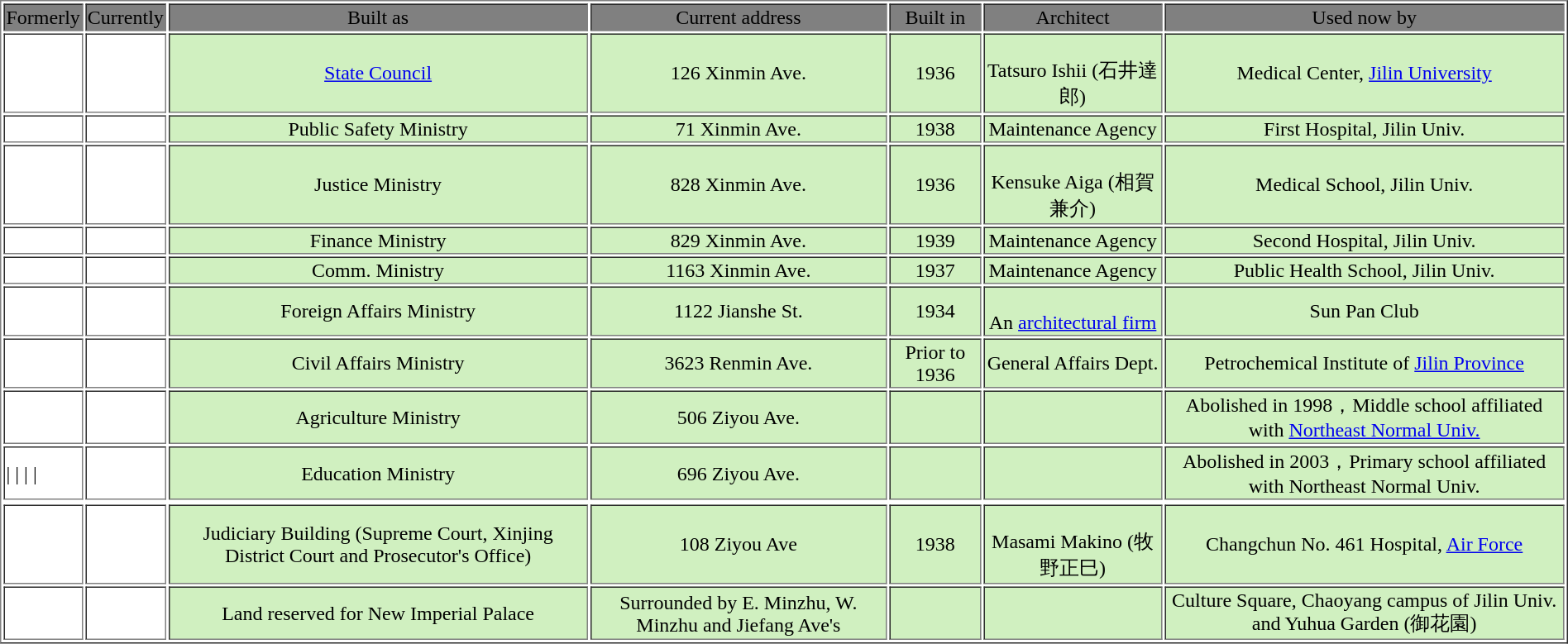<table border="1" align=center border=0>
<tr>
<td bgcolor=gray align=center>Formerly</td>
<td bgcolor=gray align=center>Currently</td>
<td bgcolor=gray align=center>Built as</td>
<td bgcolor=gray align=center>Current address</td>
<td bgcolor=gray align=center width=70>Built in</td>
<td bgcolor=gray align=center>Architect</td>
<td bgcolor=gray align=center>Used now by</td>
</tr>
<tr>
<td align=center></td>
<td align=center></td>
<td bgcolor=#D0F0C0  align=center><a href='#'>State Council</a></td>
<td bgcolor=#D0F0C0  align=center>126 Xinmin Ave.</td>
<td bgcolor=#D0F0C0  align=center>1936</td>
<td bgcolor=#D0F0C0  align=center><br>Tatsuro Ishii (石井達郎)</td>
<td bgcolor=#D0F0C0 align=center>Medical Center, <a href='#'>Jilin University</a></td>
</tr>
<tr>
<td align=center></td>
<td align=center></td>
<td bgcolor=#D0F0C0 align=center>Public Safety Ministry</td>
<td bgcolor=#D0F0C0 align=center>71 Xinmin Ave.</td>
<td bgcolor=#D0F0C0 align=center>1938</td>
<td bgcolor=#D0F0C0 align=center>Maintenance Agency</td>
<td bgcolor=#D0F0C0 align=center>First Hospital, Jilin Univ.</td>
</tr>
<tr>
<td align=center></td>
<td align=center></td>
<td bgcolor=#D0F0C0  align=center>Justice Ministry</td>
<td bgcolor=#D0F0C0  align=center>828 Xinmin Ave.</td>
<td bgcolor=#D0F0C0  align=center>1936</td>
<td bgcolor=#D0F0C0  align=center><br>Kensuke Aiga (相賀兼介)</td>
<td bgcolor=#D0F0C0  align=center>Medical School, Jilin Univ.</td>
</tr>
<tr>
<td align=center></td>
<td align=center></td>
<td bgcolor=#D0F0C0 align=center>Finance Ministry</td>
<td bgcolor=#D0F0C0 align=center>829 Xinmin Ave.</td>
<td bgcolor=#D0F0C0 align=center>1939</td>
<td bgcolor=#D0F0C0 align=center>Maintenance Agency</td>
<td bgcolor=#D0F0C0 align=center>Second Hospital, Jilin Univ.</td>
</tr>
<tr>
<td align=center></td>
<td align=center></td>
<td bgcolor=#D0F0C0  align=center>Comm. Ministry</td>
<td bgcolor=#D0F0C0 align=center>1163 Xinmin Ave.</td>
<td bgcolor=#D0F0C0  align=center>1937</td>
<td bgcolor=#D0F0C0  align=center>Maintenance Agency</td>
<td bgcolor=#D0F0C0 align=center>Public Health School, Jilin Univ.</td>
</tr>
<tr>
<td align=center></td>
<td align=center></td>
<td bgcolor=#D0F0C0 align=center>Foreign Affairs Ministry</td>
<td bgcolor=#D0F0C0 align=center>1122 Jianshe St.</td>
<td bgcolor=#D0F0C0 align=center>1934</td>
<td bgcolor=#D0F0C0 align=center><br>An <a href='#'>architectural firm</a></td>
<td bgcolor=#D0F0C0 align=center>Sun Pan Club</td>
</tr>
<tr>
<td align=center></td>
<td align=center></td>
<td bgcolor=#D0F0C0  align=center>Civil Affairs Ministry</td>
<td bgcolor=#D0F0C0  align=center>3623 Renmin Ave.</td>
<td bgcolor=#D0F0C0  align=center>Prior to 1936</td>
<td bgcolor=#D0F0C0  align=center>General Affairs Dept.</td>
<td bgcolor=#D0F0C0  align=center>Petrochemical Institute of <a href='#'>Jilin Province</a></td>
</tr>
<tr>
<td align=center></td>
<td align=center></td>
<td bgcolor=#D0F0C0 align=center>Agriculture Ministry</td>
<td bgcolor=#D0F0C0 align=center>506 Ziyou Ave.</td>
<td bgcolor=#D0F0C0></td>
<td bgcolor=#D0F0C0></td>
<td bgcolor=#D0F0C0 align=center>Abolished in 1998，Middle school affiliated with <a href='#'>Northeast Normal Univ.</a></td>
</tr>
<tr>
<td>| | | |</td>
<td></td>
<td bgcolor=#D0F0C0  align=center>Education Ministry</td>
<td bgcolor=#D0F0C0  align=center>696 Ziyou Ave.</td>
<td bgcolor=#D0F0C0  align=center></td>
<td bgcolor=#D0F0C0  align=center></td>
<td bgcolor=#D0F0C0  align=center>Abolished in 2003，Primary school affiliated with Northeast Normal Univ.</td>
</tr>
<tr>
</tr>
<tr>
<td align=center></td>
<td align=center></td>
<td bgcolor=#D0F0C0 align=center>Judiciary Building (Supreme Court, Xinjing District Court and Prosecutor's Office)</td>
<td bgcolor=#D0F0C0 align=center>108 Ziyou Ave</td>
<td bgcolor=#D0F0C0 align=center>1938</td>
<td bgcolor=#D0F0C0  align=center><br>Masami Makino (牧野正巳)</td>
<td bgcolor=#D0F0C0 align=center>Changchun No. 461 Hospital, <a href='#'>Air Force</a></td>
</tr>
<tr>
<td></td>
<td align=center></td>
<td bgcolor=#D0F0C0  align=center>Land reserved for New Imperial Palace</td>
<td bgcolor=#D0F0C0  align=center>Surrounded by E. Minzhu, W. Minzhu and Jiefang Ave's</td>
<td bgcolor=#D0F0C0  align=center></td>
<td bgcolor=#D0F0C0  align=center></td>
<td bgcolor=#D0F0C0  align=center>Culture Square, Chaoyang campus of Jilin Univ. and Yuhua Garden (御花園)</td>
</tr>
</table>
